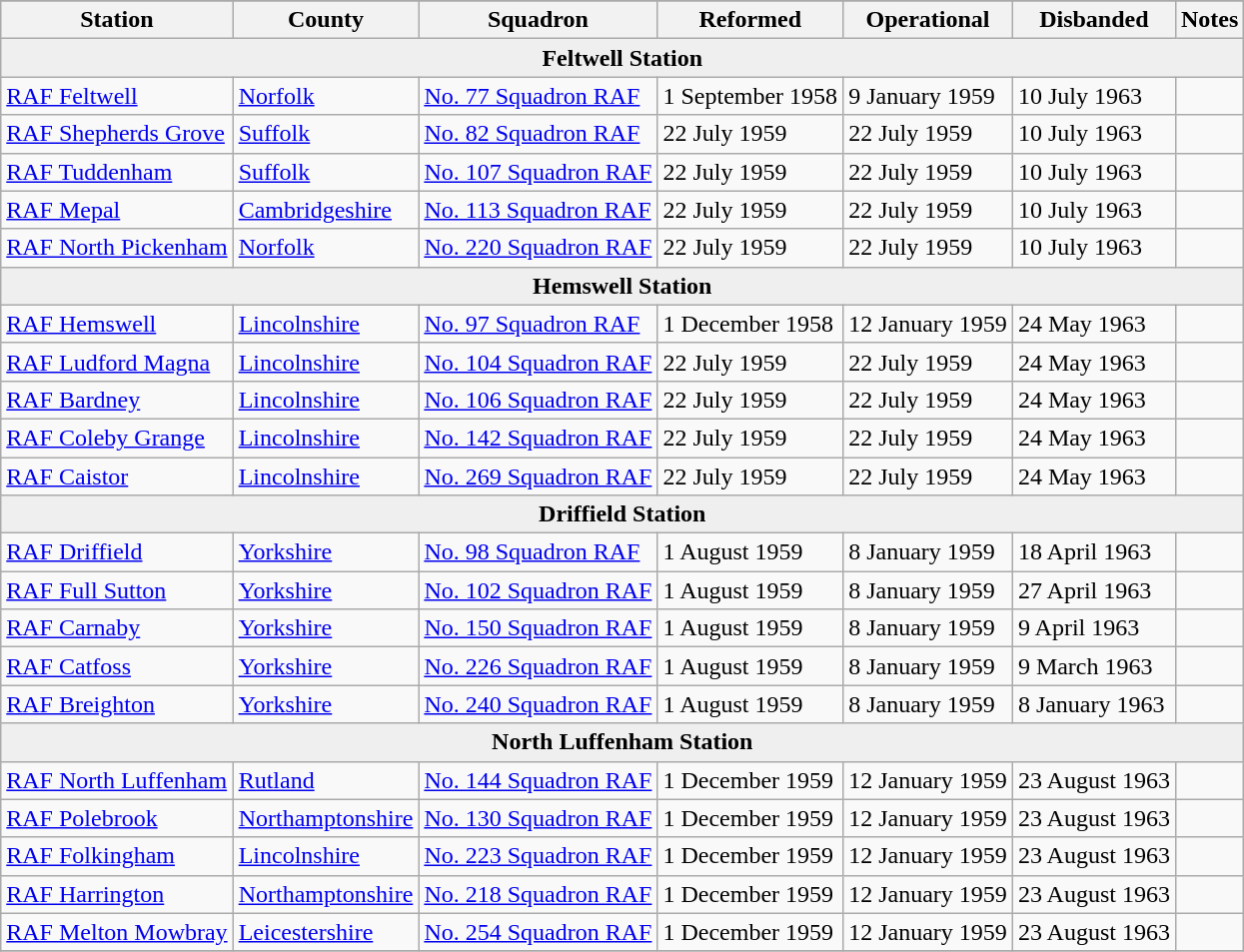<table align="left" class="wikitable">
<tr>
</tr>
<tr>
<th>Station</th>
<th>County</th>
<th>Squadron</th>
<th>Reformed</th>
<th>Operational</th>
<th>Disbanded</th>
<th>Notes</th>
</tr>
<tr>
<td colspan="7" style="text-align: center;background: #efefef;"><strong>Feltwell Station</strong></td>
</tr>
<tr>
<td><a href='#'>RAF Feltwell</a></td>
<td><a href='#'>Norfolk</a></td>
<td><a href='#'>No. 77 Squadron RAF</a></td>
<td>1 September 1958</td>
<td>9 January 1959</td>
<td>10 July 1963</td>
<td></td>
</tr>
<tr>
<td><a href='#'>RAF Shepherds Grove</a></td>
<td><a href='#'>Suffolk</a></td>
<td><a href='#'>No. 82 Squadron RAF</a></td>
<td>22 July 1959</td>
<td>22 July 1959</td>
<td>10 July 1963</td>
<td></td>
</tr>
<tr>
<td><a href='#'>RAF Tuddenham</a></td>
<td><a href='#'>Suffolk</a></td>
<td><a href='#'>No. 107 Squadron RAF</a></td>
<td>22 July 1959</td>
<td>22 July 1959</td>
<td>10 July 1963</td>
<td></td>
</tr>
<tr>
<td><a href='#'>RAF Mepal</a></td>
<td><a href='#'>Cambridgeshire</a></td>
<td><a href='#'>No. 113 Squadron RAF</a></td>
<td>22 July 1959</td>
<td>22 July 1959</td>
<td>10 July 1963</td>
<td></td>
</tr>
<tr>
<td><a href='#'>RAF North Pickenham</a></td>
<td><a href='#'>Norfolk</a></td>
<td><a href='#'>No. 220 Squadron RAF</a></td>
<td>22 July 1959</td>
<td>22 July 1959</td>
<td>10 July 1963</td>
<td></td>
</tr>
<tr>
<td colspan="7" style="text-align: center;background: #efefef;"><strong>Hemswell Station</strong></td>
</tr>
<tr>
<td><a href='#'>RAF Hemswell</a></td>
<td><a href='#'>Lincolnshire</a></td>
<td><a href='#'>No. 97 Squadron RAF</a></td>
<td>1 December 1958</td>
<td>12 January 1959</td>
<td>24 May 1963</td>
<td></td>
</tr>
<tr>
<td><a href='#'>RAF Ludford Magna</a></td>
<td><a href='#'>Lincolnshire</a></td>
<td><a href='#'>No. 104 Squadron RAF</a></td>
<td>22 July 1959</td>
<td>22 July 1959</td>
<td>24 May 1963</td>
<td></td>
</tr>
<tr>
<td><a href='#'>RAF Bardney</a></td>
<td><a href='#'>Lincolnshire</a></td>
<td><a href='#'>No. 106 Squadron RAF</a></td>
<td>22 July 1959</td>
<td>22 July 1959</td>
<td>24 May 1963</td>
<td></td>
</tr>
<tr>
<td><a href='#'>RAF Coleby Grange</a></td>
<td><a href='#'>Lincolnshire</a></td>
<td><a href='#'>No. 142 Squadron RAF</a></td>
<td>22 July 1959</td>
<td>22 July 1959</td>
<td>24 May 1963</td>
<td></td>
</tr>
<tr>
<td><a href='#'>RAF Caistor</a></td>
<td><a href='#'>Lincolnshire</a></td>
<td><a href='#'>No. 269 Squadron RAF</a></td>
<td>22 July 1959</td>
<td>22 July 1959</td>
<td>24 May 1963</td>
<td></td>
</tr>
<tr>
<td colspan="7" style="text-align: center;background: #efefef;"><strong>Driffield Station</strong></td>
</tr>
<tr>
<td><a href='#'>RAF Driffield</a></td>
<td><a href='#'>Yorkshire</a></td>
<td><a href='#'>No. 98 Squadron RAF</a></td>
<td>1 August 1959</td>
<td>8 January 1959</td>
<td>18 April 1963</td>
<td></td>
</tr>
<tr>
<td><a href='#'>RAF Full Sutton</a></td>
<td><a href='#'>Yorkshire</a></td>
<td><a href='#'>No. 102 Squadron RAF</a></td>
<td>1 August 1959</td>
<td>8 January 1959</td>
<td>27 April 1963</td>
<td></td>
</tr>
<tr>
<td><a href='#'>RAF Carnaby</a></td>
<td><a href='#'>Yorkshire</a></td>
<td><a href='#'>No. 150 Squadron RAF</a></td>
<td>1 August 1959</td>
<td>8 January 1959</td>
<td>9 April 1963</td>
<td></td>
</tr>
<tr>
<td><a href='#'>RAF Catfoss</a></td>
<td><a href='#'>Yorkshire</a></td>
<td><a href='#'>No. 226 Squadron RAF</a></td>
<td>1 August 1959</td>
<td>8 January 1959</td>
<td>9 March 1963</td>
<td></td>
</tr>
<tr>
<td><a href='#'>RAF Breighton</a></td>
<td><a href='#'>Yorkshire</a></td>
<td><a href='#'>No. 240 Squadron RAF</a></td>
<td>1 August 1959</td>
<td>8 January 1959</td>
<td>8 January 1963</td>
<td></td>
</tr>
<tr>
<td colspan="7" style="text-align: center;background: #efefef;"><strong>North Luffenham Station</strong></td>
</tr>
<tr>
<td><a href='#'>RAF North Luffenham</a></td>
<td><a href='#'>Rutland</a></td>
<td><a href='#'>No. 144 Squadron RAF</a></td>
<td>1 December 1959</td>
<td>12 January 1959</td>
<td>23 August 1963</td>
<td></td>
</tr>
<tr>
<td><a href='#'>RAF Polebrook</a></td>
<td><a href='#'>Northamptonshire</a></td>
<td><a href='#'>No. 130 Squadron RAF</a></td>
<td>1 December 1959</td>
<td>12 January 1959</td>
<td>23 August 1963</td>
<td></td>
</tr>
<tr>
<td><a href='#'>RAF Folkingham</a></td>
<td><a href='#'>Lincolnshire</a></td>
<td><a href='#'>No. 223 Squadron RAF</a></td>
<td>1 December 1959</td>
<td>12 January 1959</td>
<td>23 August 1963</td>
<td></td>
</tr>
<tr>
<td><a href='#'>RAF Harrington</a></td>
<td><a href='#'>Northamptonshire</a></td>
<td><a href='#'>No. 218 Squadron RAF</a></td>
<td>1 December 1959</td>
<td>12 January 1959</td>
<td>23 August 1963</td>
<td></td>
</tr>
<tr>
<td><a href='#'>RAF Melton Mowbray</a></td>
<td><a href='#'>Leicestershire</a></td>
<td><a href='#'>No. 254 Squadron RAF</a></td>
<td>1 December 1959</td>
<td>12 January 1959</td>
<td>23 August 1963</td>
<td></td>
</tr>
<tr>
</tr>
</table>
